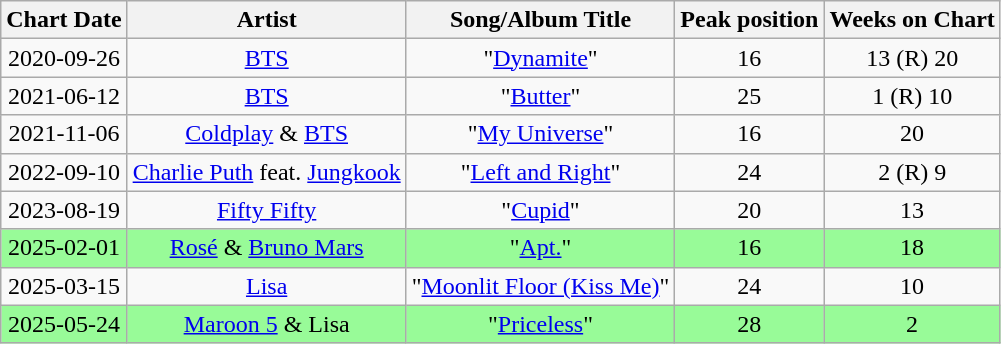<table class="wikitable sortable" style="text-align:center">
<tr>
<th>Chart Date</th>
<th>Artist</th>
<th>Song/Album Title</th>
<th>Peak position</th>
<th>Weeks on Chart</th>
</tr>
<tr>
<td>2020-09-26</td>
<td><a href='#'>BTS</a></td>
<td>"<a href='#'>Dynamite</a>"</td>
<td>16</td>
<td>13 (R) 20</td>
</tr>
<tr>
<td>2021-06-12</td>
<td><a href='#'>BTS</a></td>
<td>"<a href='#'>Butter</a>"</td>
<td>25</td>
<td>1 (R) 10</td>
</tr>
<tr>
<td>2021-11-06</td>
<td><a href='#'>Coldplay</a> & <a href='#'>BTS</a></td>
<td>"<a href='#'>My Universe</a>"</td>
<td>16</td>
<td>20</td>
</tr>
<tr>
<td>2022-09-10</td>
<td><a href='#'>Charlie Puth</a> feat. <a href='#'>Jungkook</a></td>
<td>"<a href='#'>Left and Right</a>"</td>
<td>24</td>
<td>2 (R) 9</td>
</tr>
<tr>
<td>2023-08-19</td>
<td><a href='#'>Fifty Fifty</a></td>
<td>"<a href='#'>Cupid</a>"</td>
<td>20</td>
<td>13</td>
</tr>
<tr style="background:palegreen;">
<td>2025-02-01</td>
<td><a href='#'>Rosé</a> & <a href='#'>Bruno Mars</a></td>
<td>"<a href='#'>Apt.</a>"</td>
<td>16</td>
<td>18</td>
</tr>
<tr>
<td>2025-03-15</td>
<td><a href='#'>Lisa</a></td>
<td>"<a href='#'>Moonlit Floor (Kiss Me)</a>"</td>
<td>24</td>
<td>10</td>
</tr>
<tr style="background:palegreen;">
<td>2025-05-24</td>
<td><a href='#'>Maroon 5</a> & Lisa</td>
<td>"<a href='#'>Priceless</a>"</td>
<td>28</td>
<td>2</td>
</tr>
</table>
